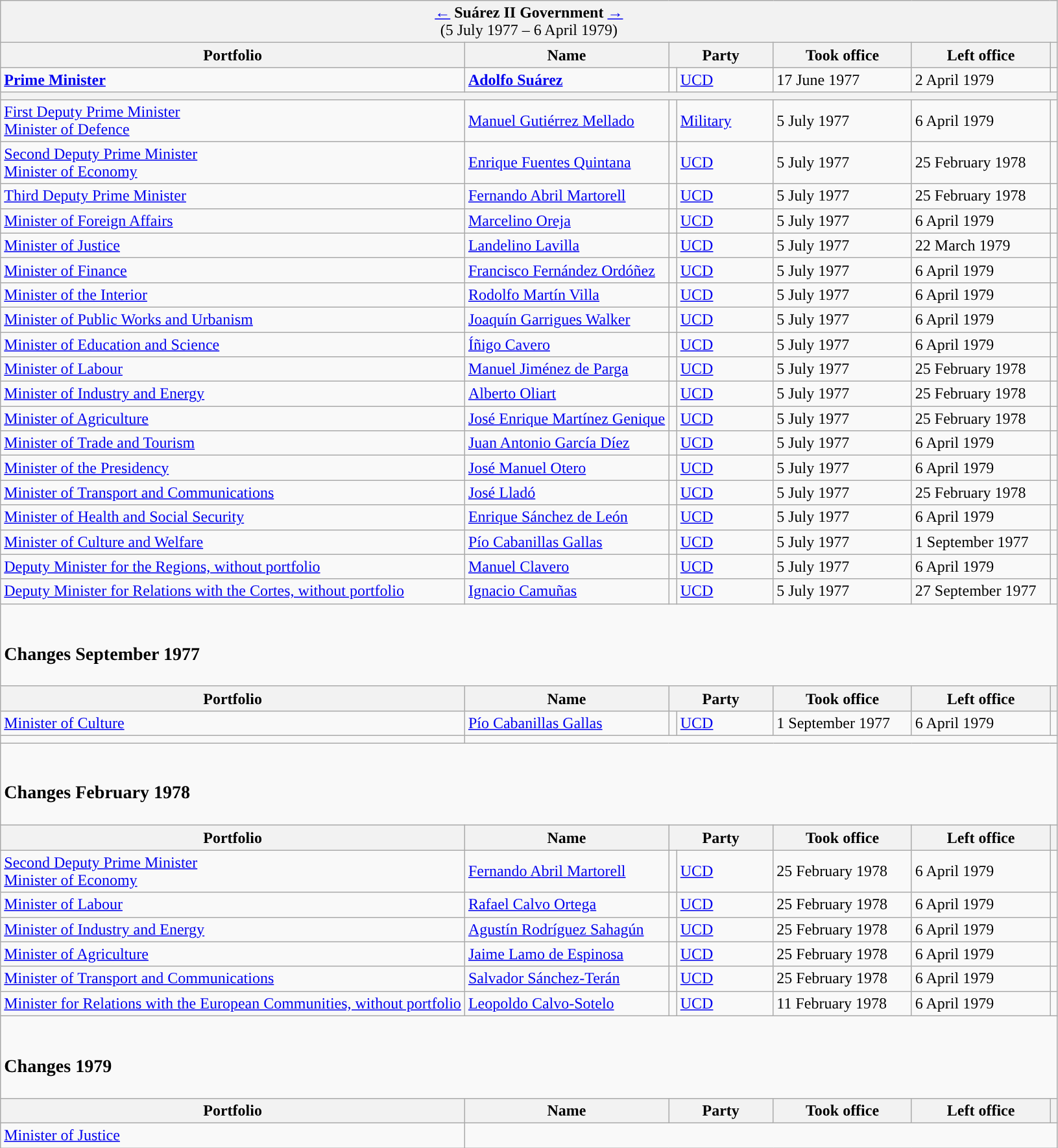<table class="wikitable">
<tr>
<td colspan="7" bgcolor="#F2F2F2" align="center"><a href='#'>←</a> <strong>Suárez II Government</strong> <a href='#'>→</a><br>(5 July 1977 – 6 April 1979)</td>
</tr>
<tr>
<th>Portfolio</th>
<th>Name</th>
<th width="100px" colspan="2">Party</th>
<th width="135px">Took office</th>
<th width="135px">Left office</th>
<th></th>
</tr>
<tr>
<td><strong><a href='#'>Prime Minister</a></strong></td>
<td><strong><a href='#'>Adolfo Suárez</a></strong></td>
<td width="1" style="background-color:"></td>
<td><a href='#'>UCD</a> </td>
<td>17 June 1977</td>
<td>2 April 1979</td>
<td align="center"></td>
</tr>
<tr>
<th colspan="7"></th>
</tr>
<tr>
<td><a href='#'>First Deputy Prime Minister</a><br><a href='#'>Minister of Defence</a></td>
<td><a href='#'>Manuel Gutiérrez Mellado</a></td>
<td style="background-color:"></td>
<td><a href='#'>Military</a></td>
<td>5 July 1977</td>
<td>6 April 1979</td>
<td align="center"><br></td>
</tr>
<tr>
<td><a href='#'>Second Deputy Prime Minister</a><br><a href='#'>Minister of Economy</a></td>
<td><a href='#'>Enrique Fuentes Quintana</a></td>
<td style="background-color:"></td>
<td><a href='#'>UCD</a> </td>
<td>5 July 1977</td>
<td>25 February 1978</td>
<td align="center"><br></td>
</tr>
<tr>
<td><a href='#'>Third Deputy Prime Minister</a></td>
<td><a href='#'>Fernando Abril Martorell</a></td>
<td style="background-color:"></td>
<td><a href='#'>UCD</a> </td>
<td>5 July 1977</td>
<td>25 February 1978</td>
<td align="center"></td>
</tr>
<tr>
<td><a href='#'>Minister of Foreign Affairs</a></td>
<td><a href='#'>Marcelino Oreja</a></td>
<td style="background-color:"></td>
<td><a href='#'>UCD</a> </td>
<td>5 July 1977</td>
<td>6 April 1979</td>
<td align="center"></td>
</tr>
<tr>
<td><a href='#'>Minister of Justice</a></td>
<td><a href='#'>Landelino Lavilla</a></td>
<td style="background-color:"></td>
<td><a href='#'>UCD</a> </td>
<td>5 July 1977</td>
<td>22 March 1979</td>
<td align="center"></td>
</tr>
<tr>
<td><a href='#'>Minister of Finance</a></td>
<td><a href='#'>Francisco Fernández Ordóñez</a></td>
<td style="background-color:"></td>
<td><a href='#'>UCD</a> </td>
<td>5 July 1977</td>
<td>6 April 1979</td>
<td align="center"></td>
</tr>
<tr>
<td><a href='#'>Minister of the Interior</a></td>
<td><a href='#'>Rodolfo Martín Villa</a></td>
<td style="background-color:"></td>
<td><a href='#'>UCD</a> </td>
<td>5 July 1977</td>
<td>6 April 1979</td>
<td align="center"></td>
</tr>
<tr>
<td><a href='#'>Minister of Public Works and Urbanism</a></td>
<td><a href='#'>Joaquín Garrigues Walker</a></td>
<td style="background-color:"></td>
<td><a href='#'>UCD</a> </td>
<td>5 July 1977</td>
<td>6 April 1979</td>
<td align="center"></td>
</tr>
<tr>
<td><a href='#'>Minister of Education and Science</a></td>
<td><a href='#'>Íñigo Cavero</a></td>
<td style="background-color:"></td>
<td><a href='#'>UCD</a> </td>
<td>5 July 1977</td>
<td>6 April 1979</td>
<td align="center"></td>
</tr>
<tr>
<td><a href='#'>Minister of Labour</a></td>
<td><a href='#'>Manuel Jiménez de Parga</a></td>
<td style="background-color:"></td>
<td><a href='#'>UCD</a> </td>
<td>5 July 1977</td>
<td>25 February 1978</td>
<td align="center"></td>
</tr>
<tr>
<td><a href='#'>Minister of Industry and Energy</a></td>
<td><a href='#'>Alberto Oliart</a></td>
<td style="background-color:"></td>
<td><a href='#'>UCD</a> </td>
<td>5 July 1977</td>
<td>25 February 1978</td>
<td align="center"></td>
</tr>
<tr>
<td><a href='#'>Minister of Agriculture</a></td>
<td><a href='#'>José Enrique Martínez Genique</a></td>
<td style="background-color:"></td>
<td><a href='#'>UCD</a> </td>
<td>5 July 1977</td>
<td>25 February 1978</td>
<td align="center"></td>
</tr>
<tr>
<td><a href='#'>Minister of Trade and Tourism</a></td>
<td><a href='#'>Juan Antonio García Díez</a></td>
<td style="background-color:"></td>
<td><a href='#'>UCD</a> </td>
<td>5 July 1977</td>
<td>6 April 1979</td>
<td align="center"></td>
</tr>
<tr>
<td><a href='#'>Minister of the Presidency</a></td>
<td><a href='#'>José Manuel Otero</a></td>
<td style="background-color:"></td>
<td><a href='#'>UCD</a> </td>
<td>5 July 1977</td>
<td>6 April 1979</td>
<td align="center"></td>
</tr>
<tr>
<td><a href='#'>Minister of Transport and Communications</a></td>
<td><a href='#'>José Lladó</a></td>
<td style="background-color:"></td>
<td><a href='#'>UCD</a> </td>
<td>5 July 1977</td>
<td>25 February 1978</td>
<td align="center"></td>
</tr>
<tr>
<td><a href='#'>Minister of Health and Social Security</a></td>
<td><a href='#'>Enrique Sánchez de León</a></td>
<td style="background-color:"></td>
<td><a href='#'>UCD</a> </td>
<td>5 July 1977</td>
<td>6 April 1979</td>
<td align="center"></td>
</tr>
<tr>
<td><a href='#'>Minister of Culture and Welfare</a></td>
<td><a href='#'>Pío Cabanillas Gallas</a></td>
<td style="background-color:"></td>
<td><a href='#'>UCD</a> </td>
<td>5 July 1977</td>
<td>1 September 1977</td>
<td align="center"></td>
</tr>
<tr>
<td><a href='#'>Deputy Minister for the Regions, without portfolio</a></td>
<td><a href='#'>Manuel Clavero</a></td>
<td style="background-color:"></td>
<td><a href='#'>UCD</a> </td>
<td>5 July 1977</td>
<td>6 April 1979</td>
<td align="center"></td>
</tr>
<tr>
<td><a href='#'>Deputy Minister for Relations with the Cortes, without portfolio</a></td>
<td><a href='#'>Ignacio Camuñas</a></td>
<td style="background-color:"></td>
<td><a href='#'>UCD</a> </td>
<td>5 July 1977</td>
<td>27 September 1977</td>
<td align="center"></td>
</tr>
<tr>
<td colspan="7"><br><h3>Changes September 1977</h3></td>
</tr>
<tr>
<th>Portfolio</th>
<th>Name</th>
<th colspan="2">Party</th>
<th>Took office</th>
<th>Left office</th>
<th></th>
</tr>
<tr>
<td><a href='#'>Minister of Culture</a></td>
<td><a href='#'>Pío Cabanillas Gallas</a></td>
<td style="background-color:"></td>
<td><a href='#'>UCD</a> </td>
<td>1 September 1977</td>
<td>6 April 1979</td>
<td align="center"></td>
</tr>
<tr>
<td></td>
<td colspan="6"></td>
</tr>
<tr>
<td colspan="7"><br><h3>Changes February 1978</h3></td>
</tr>
<tr>
<th>Portfolio</th>
<th>Name</th>
<th colspan="2">Party</th>
<th>Took office</th>
<th>Left office</th>
<th></th>
</tr>
<tr>
<td><a href='#'>Second Deputy Prime Minister</a><br><a href='#'>Minister of Economy</a></td>
<td><a href='#'>Fernando Abril Martorell</a></td>
<td style="background-color:"></td>
<td><a href='#'>UCD</a></td>
<td>25 February 1978</td>
<td>6 April 1979</td>
<td align="center"><br></td>
</tr>
<tr>
<td><a href='#'>Minister of Labour</a></td>
<td><a href='#'>Rafael Calvo Ortega</a></td>
<td style="background-color:"></td>
<td><a href='#'>UCD</a></td>
<td>25 February 1978</td>
<td>6 April 1979</td>
<td align="center"></td>
</tr>
<tr>
<td><a href='#'>Minister of Industry and Energy</a></td>
<td><a href='#'>Agustín Rodríguez Sahagún</a></td>
<td style="background-color:"></td>
<td><a href='#'>UCD</a></td>
<td>25 February 1978</td>
<td>6 April 1979</td>
<td align="center"></td>
</tr>
<tr>
<td><a href='#'>Minister of Agriculture</a></td>
<td><a href='#'>Jaime Lamo de Espinosa</a></td>
<td style="background-color:"></td>
<td><a href='#'>UCD</a></td>
<td>25 February 1978</td>
<td>6 April 1979</td>
<td align="center"></td>
</tr>
<tr>
<td><a href='#'>Minister of Transport and Communications</a></td>
<td><a href='#'>Salvador Sánchez-Terán</a></td>
<td style="background-color:"></td>
<td><a href='#'>UCD</a></td>
<td>25 February 1978</td>
<td>6 April 1979</td>
<td align="center"></td>
</tr>
<tr>
<td><a href='#'>Minister for Relations with the European Communities, without portfolio</a></td>
<td><a href='#'>Leopoldo Calvo-Sotelo</a></td>
<td style="background-color:"></td>
<td><a href='#'>UCD</a></td>
<td>11 February 1978</td>
<td>6 April 1979</td>
<td align="center"></td>
</tr>
<tr>
<td colspan="7"><br><h3>Changes 1979</h3></td>
</tr>
<tr>
<th>Portfolio</th>
<th>Name</th>
<th colspan="2">Party</th>
<th>Took office</th>
<th>Left office</th>
<th></th>
</tr>
<tr>
<td><a href='#'>Minister of Justice</a></td>
<td colspan="6"></td>
</tr>
</table>
